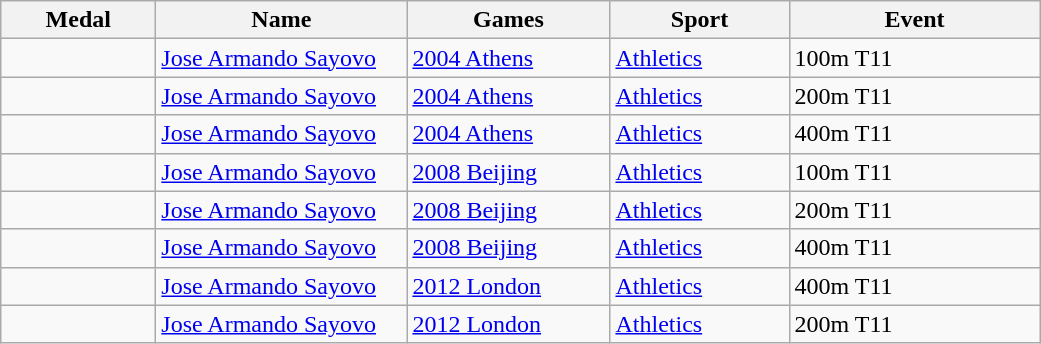<table class="wikitable">
<tr>
<th style="width:6em">Medal</th>
<th style="width:10em">Name</th>
<th style="width:8em">Games</th>
<th style="width:7em">Sport</th>
<th style="width:10em">Event</th>
</tr>
<tr>
<td></td>
<td><a href='#'>Jose Armando Sayovo</a></td>
<td> <a href='#'>2004 Athens</a></td>
<td> <a href='#'>Athletics</a></td>
<td>100m T11</td>
</tr>
<tr>
<td></td>
<td><a href='#'>Jose Armando Sayovo</a></td>
<td> <a href='#'>2004 Athens</a></td>
<td> <a href='#'>Athletics</a></td>
<td>200m T11</td>
</tr>
<tr>
<td></td>
<td><a href='#'>Jose Armando Sayovo</a></td>
<td> <a href='#'>2004 Athens</a></td>
<td> <a href='#'>Athletics</a></td>
<td>400m T11</td>
</tr>
<tr>
<td></td>
<td><a href='#'>Jose Armando Sayovo</a></td>
<td> <a href='#'>2008 Beijing</a></td>
<td> <a href='#'>Athletics</a></td>
<td>100m T11</td>
</tr>
<tr>
<td></td>
<td><a href='#'>Jose Armando Sayovo</a></td>
<td> <a href='#'>2008 Beijing</a></td>
<td> <a href='#'>Athletics</a></td>
<td>200m T11</td>
</tr>
<tr>
<td></td>
<td><a href='#'>Jose Armando Sayovo</a></td>
<td> <a href='#'>2008 Beijing</a></td>
<td> <a href='#'>Athletics</a></td>
<td>400m T11</td>
</tr>
<tr>
<td></td>
<td><a href='#'>Jose Armando Sayovo</a></td>
<td> <a href='#'>2012 London</a></td>
<td> <a href='#'>Athletics</a></td>
<td>400m T11</td>
</tr>
<tr>
<td></td>
<td><a href='#'>Jose Armando Sayovo</a></td>
<td> <a href='#'>2012 London</a></td>
<td> <a href='#'>Athletics</a></td>
<td>200m T11</td>
</tr>
</table>
